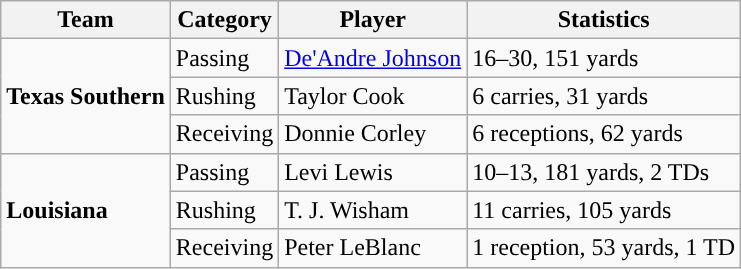<table class="wikitable" style="float: left;">
<tr>
<th>Team</th>
<th>Category</th>
<th>Player</th>
<th>Statistics</th>
</tr>
<tr>
<td rowspan=3><strong>Texas Southern</strong></td>
<td>Passing</td>
<td><a href='#'>De'Andre Johnson</a></td>
<td>16–30, 151 yards</td>
</tr>
<tr>
<td>Rushing</td>
<td>Taylor Cook</td>
<td>6 carries, 31 yards</td>
</tr>
<tr>
<td>Receiving</td>
<td>Donnie Corley</td>
<td>6 receptions, 62 yards</td>
</tr>
<tr>
<td rowspan=3><strong>Louisiana</strong></td>
<td>Passing</td>
<td>Levi Lewis</td>
<td>10–13, 181 yards, 2 TDs</td>
</tr>
<tr>
<td>Rushing</td>
<td>T. J. Wisham</td>
<td>11 carries, 105 yards</td>
</tr>
<tr>
<td>Receiving</td>
<td>Peter LeBlanc</td>
<td>1 reception, 53 yards, 1 TD</td>
</tr>
</table>
